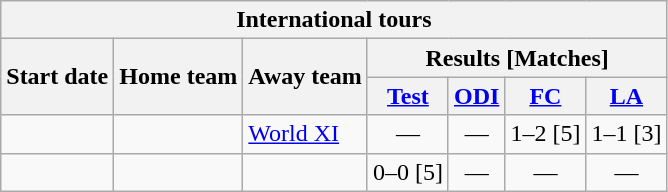<table class="wikitable">
<tr>
<th colspan="7">International tours</th>
</tr>
<tr>
<th rowspan="2">Start date</th>
<th rowspan="2">Home team</th>
<th rowspan="2">Away team</th>
<th colspan="4">Results [Matches]</th>
</tr>
<tr>
<th><a href='#'>Test</a></th>
<th><a href='#'>ODI</a></th>
<th><a href='#'>FC</a></th>
<th><a href='#'>LA</a></th>
</tr>
<tr>
<td><a href='#'></a></td>
<td></td>
<td><a href='#'>World XI</a></td>
<td ; style="text-align:center">—</td>
<td ; style="text-align:center">—</td>
<td>1–2 [5]</td>
<td>1–1 [3]</td>
</tr>
<tr>
<td><a href='#'></a></td>
<td></td>
<td></td>
<td>0–0 [5]</td>
<td ; style="text-align:center">—</td>
<td ; style="text-align:center">—</td>
<td ; style="text-align:center">—</td>
</tr>
</table>
